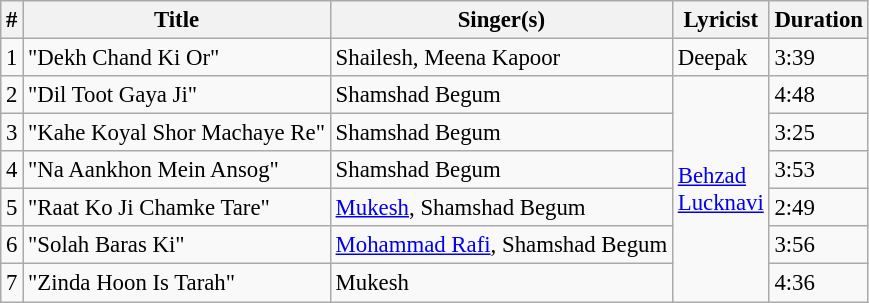<table class="wikitable" style="font-size:95%;">
<tr>
<th>#</th>
<th>Title</th>
<th>Singer(s)</th>
<th>Lyricist</th>
<th>Duration</th>
</tr>
<tr>
<td>1</td>
<td>"Dekh Chand Ki Or"</td>
<td>Shailesh, Meena Kapoor</td>
<td>Deepak</td>
<td>3:39</td>
</tr>
<tr>
<td>2</td>
<td>"Dil Toot Gaya Ji"</td>
<td>Shamshad Begum</td>
<td rowspan="6"><a href='#'>Behzad</a><br><a href='#'>Lucknavi</a></td>
<td>4:48</td>
</tr>
<tr>
<td>3</td>
<td>"Kahe Koyal Shor Machaye Re"</td>
<td>Shamshad Begum</td>
<td>3:25</td>
</tr>
<tr>
<td>4</td>
<td>"Na Aankhon Mein Ansog"</td>
<td>Shamshad Begum</td>
<td>3:53</td>
</tr>
<tr>
<td>5</td>
<td>"Raat Ko Ji Chamke Tare"</td>
<td><a href='#'>Mukesh</a>, Shamshad Begum</td>
<td>2:49</td>
</tr>
<tr>
<td>6</td>
<td>"Solah Baras Ki"</td>
<td><a href='#'>Mohammad Rafi</a>, Shamshad Begum</td>
<td>3:56</td>
</tr>
<tr>
<td>7</td>
<td>"Zinda Hoon Is Tarah"</td>
<td>Mukesh</td>
<td>4:36</td>
</tr>
</table>
